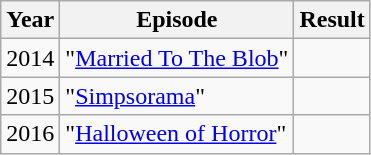<table class="wikitable">
<tr>
<th>Year</th>
<th>Episode</th>
<th>Result</th>
</tr>
<tr>
<td>2014</td>
<td>"<a href='#'>Married To The Blob</a>"</td>
<td></td>
</tr>
<tr>
<td>2015</td>
<td>"<a href='#'>Simpsorama</a>"</td>
<td></td>
</tr>
<tr>
<td>2016</td>
<td>"<a href='#'>Halloween of Horror</a>"</td>
<td></td>
</tr>
</table>
